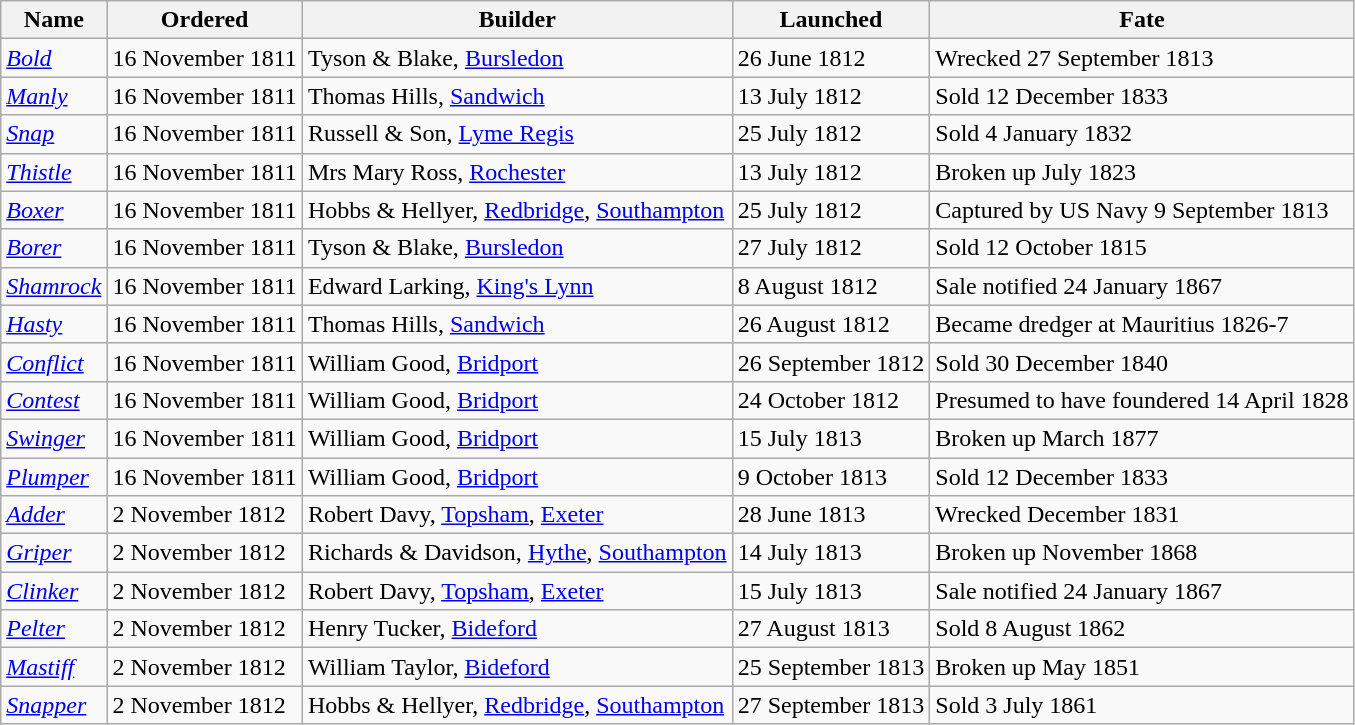<table class="sortable wikitable">
<tr>
<th>Name</th>
<th>Ordered</th>
<th>Builder</th>
<th>Launched</th>
<th>Fate</th>
</tr>
<tr>
<td><a href='#'><em>Bold</em></a></td>
<td>16 November 1811</td>
<td>Tyson & Blake, <a href='#'>Bursledon</a></td>
<td>26 June 1812</td>
<td>Wrecked 27 September 1813</td>
</tr>
<tr>
<td><a href='#'><em>Manly</em></a></td>
<td>16 November 1811</td>
<td>Thomas Hills, <a href='#'>Sandwich</a></td>
<td>13 July 1812</td>
<td>Sold 12 December 1833</td>
</tr>
<tr>
<td><a href='#'><em>Snap</em></a></td>
<td>16 November 1811</td>
<td>Russell & Son, <a href='#'>Lyme Regis</a></td>
<td>25 July 1812</td>
<td>Sold 4 January 1832</td>
</tr>
<tr>
<td><a href='#'><em>Thistle</em></a></td>
<td>16 November 1811</td>
<td>Mrs Mary Ross, <a href='#'>Rochester</a></td>
<td>13 July 1812</td>
<td>Broken up July 1823</td>
</tr>
<tr>
<td><a href='#'><em>Boxer</em></a></td>
<td>16 November 1811</td>
<td>Hobbs & Hellyer, <a href='#'>Redbridge</a>, <a href='#'>Southampton</a></td>
<td>25 July 1812</td>
<td>Captured by US Navy 9 September 1813</td>
</tr>
<tr>
<td><a href='#'><em>Borer</em></a></td>
<td>16 November 1811</td>
<td>Tyson & Blake, <a href='#'>Bursledon</a></td>
<td>27 July 1812</td>
<td>Sold 12 October 1815</td>
</tr>
<tr>
<td><a href='#'><em>Shamrock</em></a></td>
<td>16 November 1811</td>
<td>Edward Larking, <a href='#'>King's Lynn</a></td>
<td>8 August 1812</td>
<td>Sale notified 24 January 1867</td>
</tr>
<tr>
<td><a href='#'><em>Hasty</em></a></td>
<td>16 November 1811</td>
<td>Thomas Hills, <a href='#'>Sandwich</a></td>
<td>26 August 1812</td>
<td>Became dredger at Mauritius 1826-7</td>
</tr>
<tr>
<td><a href='#'><em>Conflict</em></a></td>
<td>16 November 1811</td>
<td>William Good, <a href='#'>Bridport</a></td>
<td>26 September 1812</td>
<td>Sold 30 December 1840</td>
</tr>
<tr>
<td><a href='#'><em>Contest</em></a></td>
<td>16 November 1811</td>
<td>William Good, <a href='#'>Bridport</a></td>
<td>24 October 1812</td>
<td>Presumed to have foundered 14 April 1828</td>
</tr>
<tr>
<td><a href='#'><em>Swinger</em></a></td>
<td>16 November 1811</td>
<td>William Good, <a href='#'>Bridport</a></td>
<td>15 July 1813</td>
<td>Broken up March 1877</td>
</tr>
<tr>
<td><a href='#'><em>Plumper</em></a></td>
<td>16 November 1811</td>
<td>William Good, <a href='#'>Bridport</a></td>
<td>9 October 1813</td>
<td>Sold 12 December 1833</td>
</tr>
<tr>
<td><a href='#'><em>Adder</em></a></td>
<td>2 November 1812</td>
<td>Robert Davy, <a href='#'>Topsham</a>, <a href='#'>Exeter</a></td>
<td>28 June 1813</td>
<td>Wrecked December 1831</td>
</tr>
<tr>
<td><a href='#'><em>Griper</em></a></td>
<td>2 November 1812</td>
<td>Richards & Davidson, <a href='#'>Hythe</a>, <a href='#'>Southampton</a></td>
<td>14 July 1813</td>
<td>Broken up November 1868</td>
</tr>
<tr>
<td><a href='#'><em>Clinker</em></a></td>
<td>2 November 1812</td>
<td>Robert Davy, <a href='#'>Topsham</a>, <a href='#'>Exeter</a></td>
<td>15 July 1813</td>
<td>Sale notified 24 January 1867</td>
</tr>
<tr>
<td><a href='#'><em>Pelter</em></a></td>
<td>2 November 1812</td>
<td>Henry Tucker, <a href='#'>Bideford</a></td>
<td>27 August 1813</td>
<td>Sold 8 August 1862</td>
</tr>
<tr>
<td><a href='#'><em>Mastiff</em></a></td>
<td>2 November 1812</td>
<td>William Taylor, <a href='#'>Bideford</a></td>
<td>25 September 1813</td>
<td>Broken up May 1851</td>
</tr>
<tr>
<td><a href='#'><em>Snapper</em></a></td>
<td>2 November 1812</td>
<td>Hobbs & Hellyer, <a href='#'>Redbridge</a>, <a href='#'>Southampton</a></td>
<td>27 September 1813</td>
<td>Sold 3 July 1861</td>
</tr>
</table>
